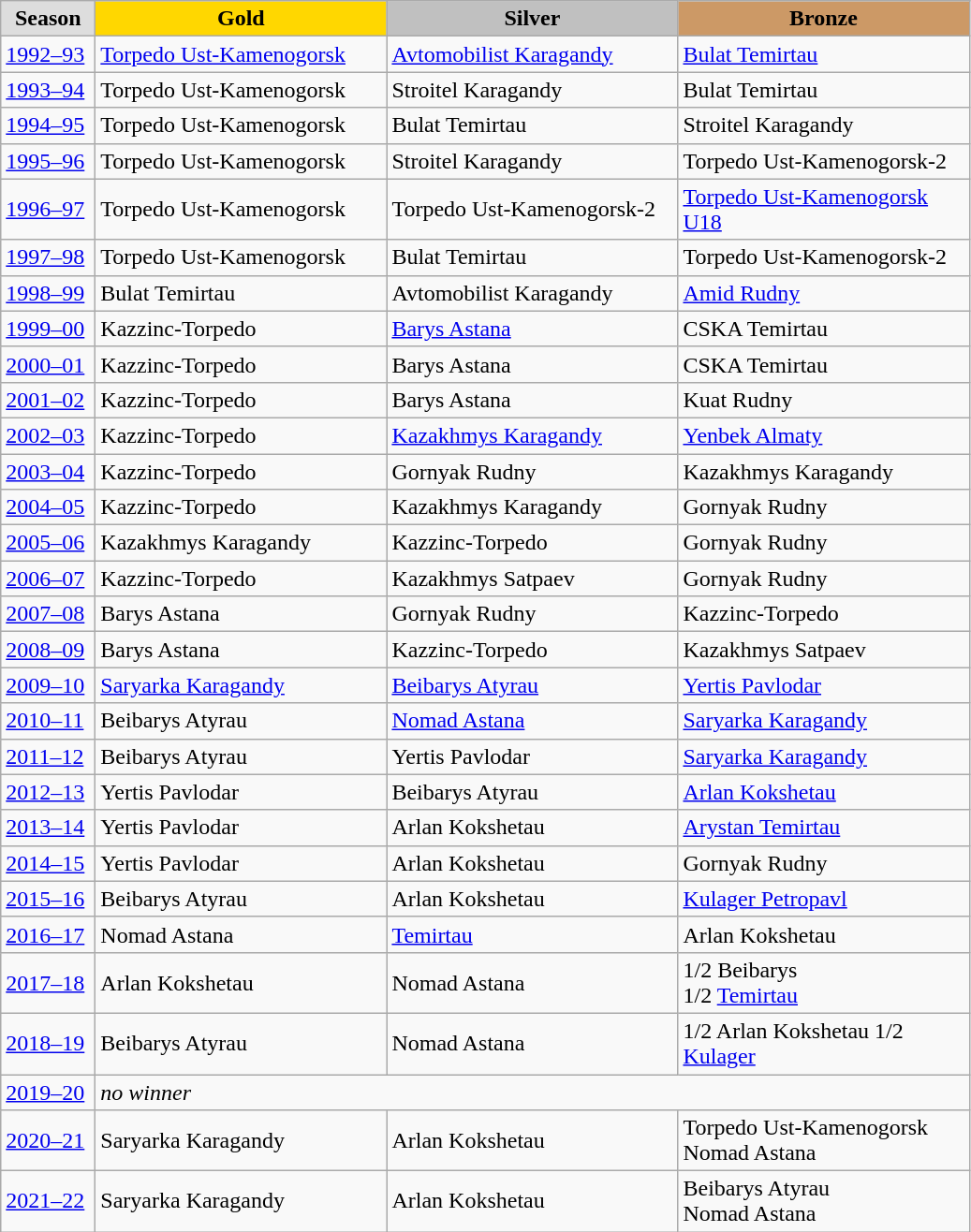<table class="wikitable" style="text-align:left;">
<tr>
<td style="background:#DDDDDD; font-weight:bold; text-align:center; width:60px;">Season</td>
<td style="background:gold; font-weight:bold; text-align:center; width:200px;">Gold</td>
<td style="background:silver; font-weight:bold; text-align:center; width:200px;">Silver</td>
<td style="background:#cc9966; font-weight:bold; text-align:center; width:200px;">Bronze</td>
</tr>
<tr>
<td><a href='#'>1992–93</a></td>
<td><a href='#'>Torpedo Ust-Kamenogorsk</a></td>
<td><a href='#'>Avtomobilist Karagandy</a></td>
<td><a href='#'>Bulat Temirtau</a></td>
</tr>
<tr>
<td><a href='#'>1993–94</a></td>
<td>Torpedo Ust-Kamenogorsk</td>
<td>Stroitel Karagandy</td>
<td>Bulat Temirtau</td>
</tr>
<tr>
<td><a href='#'>1994–95</a></td>
<td>Torpedo Ust-Kamenogorsk</td>
<td>Bulat Temirtau</td>
<td>Stroitel Karagandy</td>
</tr>
<tr>
<td><a href='#'>1995–96</a></td>
<td>Torpedo Ust-Kamenogorsk</td>
<td>Stroitel Karagandy</td>
<td>Torpedo Ust-Kamenogorsk-2</td>
</tr>
<tr>
<td><a href='#'>1996–97</a></td>
<td>Torpedo Ust-Kamenogorsk</td>
<td>Torpedo Ust-Kamenogorsk-2</td>
<td><a href='#'>Torpedo Ust-Kamenogorsk U18</a></td>
</tr>
<tr>
<td><a href='#'>1997–98</a></td>
<td>Torpedo Ust-Kamenogorsk</td>
<td>Bulat Temirtau</td>
<td>Torpedo Ust-Kamenogorsk-2</td>
</tr>
<tr>
<td><a href='#'>1998–99</a></td>
<td>Bulat Temirtau</td>
<td>Avtomobilist Karagandy</td>
<td><a href='#'>Amid Rudny</a></td>
</tr>
<tr>
<td><a href='#'>1999–00</a></td>
<td>Kazzinc-Torpedo</td>
<td><a href='#'>Barys Astana</a></td>
<td>CSKA Temirtau</td>
</tr>
<tr>
<td><a href='#'>2000–01</a></td>
<td>Kazzinc-Torpedo</td>
<td>Barys Astana</td>
<td>CSKA Temirtau</td>
</tr>
<tr>
<td><a href='#'>2001–02</a></td>
<td>Kazzinc-Torpedo</td>
<td>Barys Astana</td>
<td>Kuat Rudny</td>
</tr>
<tr>
<td><a href='#'>2002–03</a></td>
<td>Kazzinc-Torpedo</td>
<td><a href='#'>Kazakhmys Karagandy</a></td>
<td><a href='#'>Yenbek Almaty</a></td>
</tr>
<tr>
<td><a href='#'>2003–04</a></td>
<td>Kazzinc-Torpedo</td>
<td>Gornyak Rudny</td>
<td>Kazakhmys Karagandy</td>
</tr>
<tr>
<td><a href='#'>2004–05</a></td>
<td>Kazzinc-Torpedo</td>
<td>Kazakhmys Karagandy</td>
<td>Gornyak Rudny</td>
</tr>
<tr>
<td><a href='#'>2005–06</a></td>
<td>Kazakhmys Karagandy</td>
<td>Kazzinc-Torpedo</td>
<td>Gornyak Rudny</td>
</tr>
<tr>
<td><a href='#'>2006–07</a></td>
<td>Kazzinc-Torpedo</td>
<td>Kazakhmys Satpaev</td>
<td>Gornyak Rudny</td>
</tr>
<tr>
<td><a href='#'>2007–08</a></td>
<td>Barys Astana</td>
<td>Gornyak Rudny</td>
<td>Kazzinc-Torpedo</td>
</tr>
<tr>
<td><a href='#'>2008–09</a></td>
<td>Barys Astana</td>
<td>Kazzinc-Torpedo</td>
<td>Kazakhmys Satpaev</td>
</tr>
<tr>
<td><a href='#'>2009–10</a></td>
<td><a href='#'>Saryarka Karagandy</a></td>
<td><a href='#'>Beibarys Atyrau</a></td>
<td><a href='#'>Yertis Pavlodar</a></td>
</tr>
<tr>
<td><a href='#'>2010–11</a></td>
<td>Beibarys Atyrau</td>
<td><a href='#'>Nomad Astana</a></td>
<td><a href='#'>Saryarka Karagandy</a></td>
</tr>
<tr>
<td><a href='#'>2011–12</a></td>
<td>Beibarys Atyrau</td>
<td>Yertis Pavlodar</td>
<td><a href='#'>Saryarka Karagandy</a></td>
</tr>
<tr>
<td><a href='#'>2012–13</a></td>
<td>Yertis Pavlodar</td>
<td>Beibarys Atyrau</td>
<td><a href='#'>Arlan Kokshetau</a></td>
</tr>
<tr>
<td><a href='#'>2013–14</a></td>
<td>Yertis Pavlodar</td>
<td>Arlan Kokshetau</td>
<td><a href='#'>Arystan Temirtau</a></td>
</tr>
<tr>
<td><a href='#'>2014–15</a></td>
<td>Yertis Pavlodar</td>
<td>Arlan Kokshetau</td>
<td>Gornyak Rudny</td>
</tr>
<tr>
<td><a href='#'>2015–16</a></td>
<td>Beibarys Atyrau</td>
<td>Arlan Kokshetau</td>
<td><a href='#'>Kulager Petropavl</a></td>
</tr>
<tr>
<td><a href='#'>2016–17</a></td>
<td>Nomad Astana</td>
<td><a href='#'>Temirtau</a></td>
<td>Arlan Kokshetau</td>
</tr>
<tr>
<td><a href='#'>2017–18</a></td>
<td>Arlan Kokshetau</td>
<td>Nomad Astana</td>
<td>1/2 Beibarys<br>1/2 <a href='#'>Temirtau</a></td>
</tr>
<tr>
<td><a href='#'>2018–19</a></td>
<td>Beibarys Atyrau</td>
<td>Nomad Astana</td>
<td>1/2 Arlan Kokshetau 1/2 <a href='#'>Kulager</a></td>
</tr>
<tr>
<td><a href='#'>2019–20</a></td>
<td colspan="3" rowspan="1"><em>no winner</em></td>
</tr>
<tr>
<td><a href='#'>2020–21</a></td>
<td>Saryarka Karagandy</td>
<td>Arlan Kokshetau</td>
<td>Torpedo Ust-Kamenogorsk<br>Nomad Astana</td>
</tr>
<tr>
<td><a href='#'>2021–22</a></td>
<td>Saryarka Karagandy</td>
<td>Arlan Kokshetau</td>
<td>Beibarys Atyrau<br>Nomad Astana</td>
</tr>
</table>
